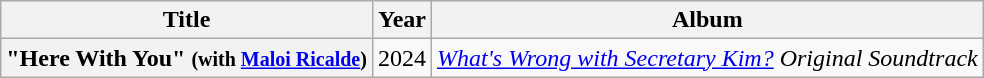<table class="wikitable plainrowheaders" style="text-align:center;">
<tr>
<th scope="col">Title</th>
<th scope="col">Year</th>
<th scope="col">Album</th>
</tr>
<tr>
<th scope="row">"Here With You" <small>(with <a href='#'>Maloi Ricalde</a>)</small></th>
<td>2024</td>
<td><em><a href='#'>What's Wrong with Secretary Kim?</a></em> <em>Original Soundtrack</em></td>
</tr>
</table>
